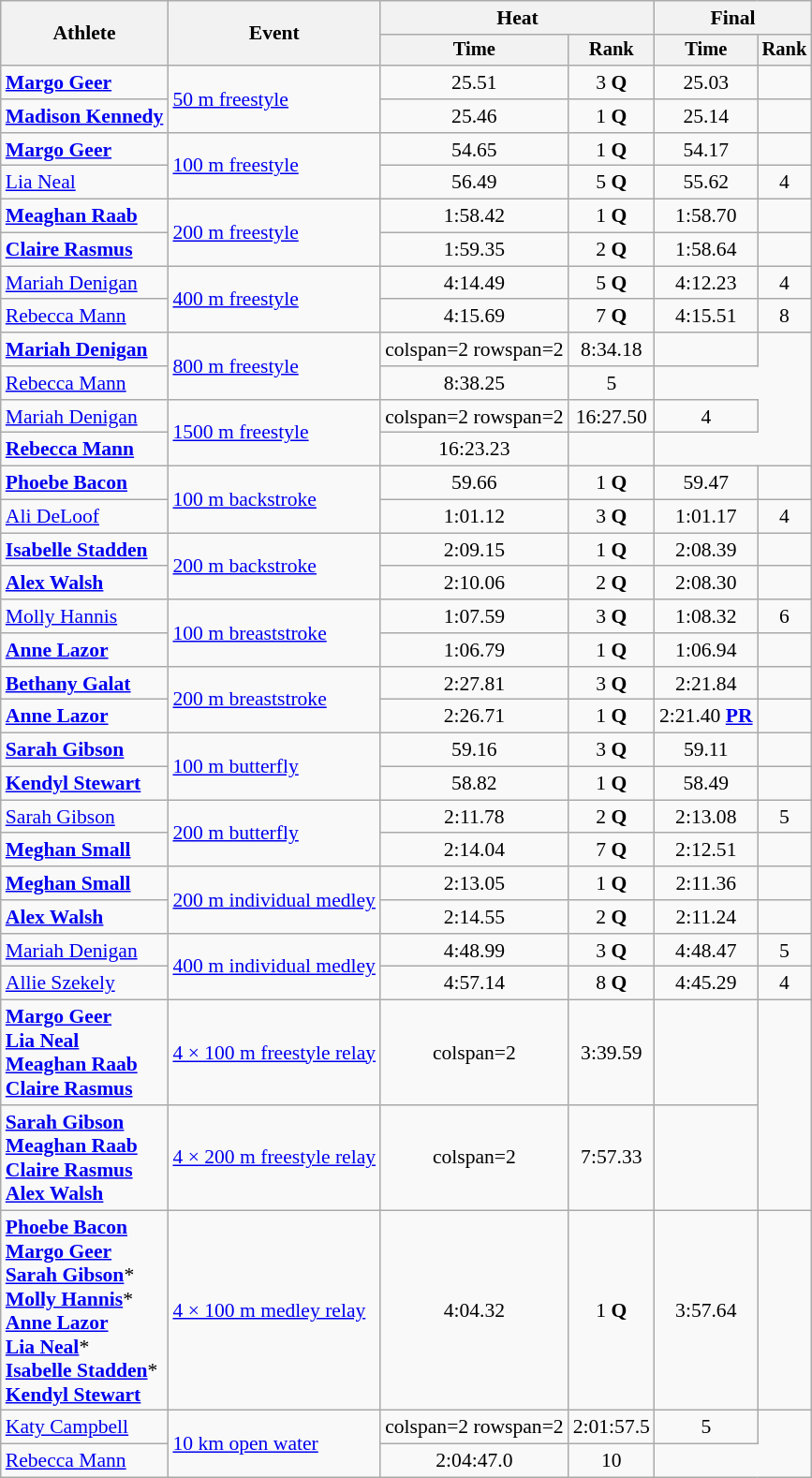<table class=wikitable style=font-size:90%;text-align:center>
<tr>
<th rowspan=2>Athlete</th>
<th rowspan=2>Event</th>
<th colspan=2>Heat</th>
<th colspan=2>Final</th>
</tr>
<tr style=font-size:95%>
<th>Time</th>
<th>Rank</th>
<th>Time</th>
<th>Rank</th>
</tr>
<tr>
<td align=left><strong><a href='#'>Margo Geer</a></strong></td>
<td align=left rowspan=2><a href='#'>50 m freestyle</a></td>
<td>25.51</td>
<td>3 <strong>Q</strong></td>
<td>25.03</td>
<td></td>
</tr>
<tr>
<td align=left><strong><a href='#'>Madison Kennedy</a></strong></td>
<td>25.46</td>
<td>1 <strong>Q</strong></td>
<td>25.14</td>
<td></td>
</tr>
<tr>
<td align=left><strong><a href='#'>Margo Geer</a></strong></td>
<td align=left rowspan=2><a href='#'>100 m freestyle</a></td>
<td>54.65</td>
<td>1 <strong>Q</strong></td>
<td>54.17</td>
<td></td>
</tr>
<tr>
<td align=left><a href='#'>Lia Neal</a></td>
<td>56.49</td>
<td>5 <strong>Q</strong></td>
<td>55.62</td>
<td>4</td>
</tr>
<tr>
<td align=left><strong><a href='#'>Meaghan Raab</a></strong></td>
<td align=left rowspan=2><a href='#'>200 m freestyle</a></td>
<td>1:58.42</td>
<td>1 <strong>Q</strong></td>
<td>1:58.70</td>
<td></td>
</tr>
<tr>
<td align=left><strong><a href='#'>Claire Rasmus</a></strong></td>
<td>1:59.35</td>
<td>2 <strong>Q</strong></td>
<td>1:58.64</td>
<td></td>
</tr>
<tr>
<td align=left><a href='#'>Mariah Denigan</a></td>
<td align=left rowspan=2><a href='#'>400 m freestyle</a></td>
<td>4:14.49</td>
<td>5 <strong>Q</strong></td>
<td>4:12.23</td>
<td>4</td>
</tr>
<tr>
<td align=left><a href='#'>Rebecca Mann</a></td>
<td>4:15.69</td>
<td>7 <strong>Q</strong></td>
<td>4:15.51</td>
<td>8</td>
</tr>
<tr>
<td align=left><strong><a href='#'>Mariah Denigan</a></strong></td>
<td align=left rowspan=2><a href='#'>800 m freestyle</a></td>
<td>colspan=2 rowspan=2 </td>
<td>8:34.18</td>
<td></td>
</tr>
<tr>
<td align=left><a href='#'>Rebecca Mann</a></td>
<td>8:38.25</td>
<td>5</td>
</tr>
<tr>
<td align=left><a href='#'>Mariah Denigan</a></td>
<td align=left rowspan=2><a href='#'>1500 m freestyle</a></td>
<td>colspan=2 rowspan=2 </td>
<td>16:27.50</td>
<td>4</td>
</tr>
<tr>
<td align=left><strong><a href='#'>Rebecca Mann</a></strong></td>
<td>16:23.23</td>
<td></td>
</tr>
<tr>
<td align=left><strong><a href='#'>Phoebe Bacon</a></strong></td>
<td align=left rowspan=2><a href='#'>100 m backstroke</a></td>
<td>59.66</td>
<td>1 <strong>Q</strong></td>
<td>59.47</td>
<td></td>
</tr>
<tr>
<td align=left><a href='#'>Ali DeLoof</a></td>
<td>1:01.12</td>
<td>3 <strong>Q</strong></td>
<td>1:01.17</td>
<td>4</td>
</tr>
<tr>
<td align=left><strong><a href='#'>Isabelle Stadden</a></strong></td>
<td align=left rowspan=2><a href='#'>200 m backstroke</a></td>
<td>2:09.15</td>
<td>1 <strong>Q</strong></td>
<td>2:08.39</td>
<td></td>
</tr>
<tr>
<td align=left><strong><a href='#'>Alex Walsh</a></strong></td>
<td>2:10.06</td>
<td>2 <strong>Q</strong></td>
<td>2:08.30</td>
<td></td>
</tr>
<tr>
<td align=left><a href='#'>Molly Hannis</a></td>
<td align=left rowspan=2><a href='#'>100 m breaststroke</a></td>
<td>1:07.59</td>
<td>3 <strong>Q</strong></td>
<td>1:08.32</td>
<td>6</td>
</tr>
<tr>
<td align=left><strong><a href='#'>Anne Lazor</a></strong></td>
<td>1:06.79</td>
<td>1 <strong>Q</strong></td>
<td>1:06.94</td>
<td></td>
</tr>
<tr>
<td align=left><strong><a href='#'>Bethany Galat</a></strong></td>
<td align=left rowspan=2><a href='#'>200 m breaststroke</a></td>
<td>2:27.81</td>
<td>3 <strong>Q</strong></td>
<td>2:21.84</td>
<td></td>
</tr>
<tr>
<td align=left><strong><a href='#'>Anne Lazor</a></strong></td>
<td>2:26.71</td>
<td>1 <strong>Q</strong></td>
<td>2:21.40 <strong><a href='#'>PR</a></strong></td>
<td></td>
</tr>
<tr>
<td align=left><strong><a href='#'>Sarah Gibson</a></strong></td>
<td align=left rowspan=2><a href='#'>100 m butterfly</a></td>
<td>59.16</td>
<td>3 <strong>Q</strong></td>
<td>59.11</td>
<td></td>
</tr>
<tr>
<td align=left><strong><a href='#'>Kendyl Stewart</a></strong></td>
<td>58.82</td>
<td>1 <strong>Q</strong></td>
<td>58.49</td>
<td></td>
</tr>
<tr>
<td align=left><a href='#'>Sarah Gibson</a></td>
<td align=left rowspan=2><a href='#'>200 m butterfly</a></td>
<td>2:11.78</td>
<td>2 <strong>Q</strong></td>
<td>2:13.08</td>
<td>5</td>
</tr>
<tr>
<td align=left><strong><a href='#'>Meghan Small</a></strong></td>
<td>2:14.04</td>
<td>7 <strong>Q</strong></td>
<td>2:12.51</td>
<td></td>
</tr>
<tr>
<td align=left><strong><a href='#'>Meghan Small</a></strong></td>
<td align=left rowspan=2><a href='#'>200 m individual medley</a></td>
<td>2:13.05</td>
<td>1 <strong>Q</strong></td>
<td>2:11.36</td>
<td></td>
</tr>
<tr>
<td align=left><strong><a href='#'>Alex Walsh</a></strong></td>
<td>2:14.55</td>
<td>2 <strong>Q</strong></td>
<td>2:11.24</td>
<td></td>
</tr>
<tr>
<td align=left><a href='#'>Mariah Denigan</a></td>
<td align=left rowspan=2><a href='#'>400 m individual medley</a></td>
<td>4:48.99</td>
<td>3 <strong>Q</strong></td>
<td>4:48.47</td>
<td>5</td>
</tr>
<tr>
<td align=left><a href='#'>Allie Szekely</a></td>
<td>4:57.14</td>
<td>8 <strong>Q</strong></td>
<td>4:45.29</td>
<td>4</td>
</tr>
<tr>
<td align=left><strong><a href='#'>Margo Geer</a><br><a href='#'>Lia Neal</a><br><a href='#'>Meaghan Raab</a><br><a href='#'>Claire Rasmus</a></strong></td>
<td align=left><a href='#'>4 × 100 m freestyle relay</a></td>
<td>colspan=2 </td>
<td>3:39.59</td>
<td></td>
</tr>
<tr>
<td align=left><strong><a href='#'>Sarah Gibson</a><br><a href='#'>Meaghan Raab</a><br><a href='#'>Claire Rasmus</a><br><a href='#'>Alex Walsh</a></strong></td>
<td align=left><a href='#'>4 × 200 m freestyle relay</a></td>
<td>colspan=2 </td>
<td>7:57.33</td>
<td></td>
</tr>
<tr>
<td align=left><strong><a href='#'>Phoebe Bacon</a><br><a href='#'>Margo Geer</a><br><a href='#'>Sarah Gibson</a></strong>*<strong><br><a href='#'>Molly Hannis</a></strong>*<strong><br><a href='#'>Anne Lazor</a><br><a href='#'>Lia Neal</a></strong>*<strong><br><a href='#'>Isabelle Stadden</a></strong>*<strong><br><a href='#'>Kendyl Stewart</a></strong></td>
<td align=left><a href='#'>4 × 100 m medley relay</a></td>
<td>4:04.32</td>
<td>1 <strong>Q</strong></td>
<td>3:57.64</td>
<td></td>
</tr>
<tr>
<td align=left><a href='#'>Katy Campbell</a></td>
<td align=left rowspan=2><a href='#'>10 km open water</a></td>
<td>colspan=2 rowspan=2 </td>
<td>2:01:57.5</td>
<td>5</td>
</tr>
<tr>
<td align=left><a href='#'>Rebecca Mann</a></td>
<td>2:04:47.0</td>
<td>10</td>
</tr>
</table>
